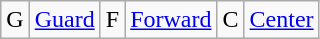<table class="wikitable">
<tr>
<td align="center">G</td>
<td><a href='#'>Guard</a></td>
<td align="center">F</td>
<td><a href='#'>Forward</a></td>
<td align="center">C</td>
<td><a href='#'>Center</a></td>
</tr>
</table>
